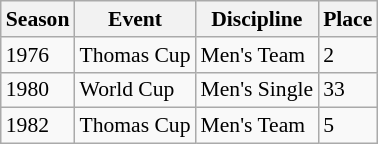<table class=wikitable style=font-size:90%;>
<tr>
<th>Season</th>
<th>Event</th>
<th>Discipline</th>
<th>Place</th>
</tr>
<tr>
<td>1976</td>
<td>Thomas Cup</td>
<td>Men's Team</td>
<td>2</td>
</tr>
<tr>
<td>1980</td>
<td>World Cup</td>
<td>Men's Single</td>
<td>33</td>
</tr>
<tr>
<td>1982</td>
<td>Thomas Cup</td>
<td>Men's Team</td>
<td>5</td>
</tr>
</table>
